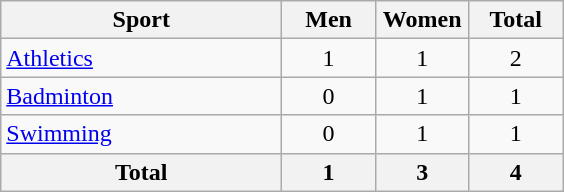<table class="wikitable sortable" style="text-align:center;">
<tr>
<th width=180>Sport</th>
<th width=55>Men</th>
<th width=55>Women</th>
<th width=55>Total</th>
</tr>
<tr>
<td align=left><a href='#'>Athletics</a></td>
<td>1</td>
<td>1</td>
<td>2</td>
</tr>
<tr>
<td align=left><a href='#'>Badminton</a></td>
<td>0</td>
<td>1</td>
<td>1</td>
</tr>
<tr>
<td align=left><a href='#'>Swimming</a></td>
<td>0</td>
<td>1</td>
<td>1</td>
</tr>
<tr class="sortbottom">
<th>Total</th>
<th>1</th>
<th>3</th>
<th>4</th>
</tr>
</table>
